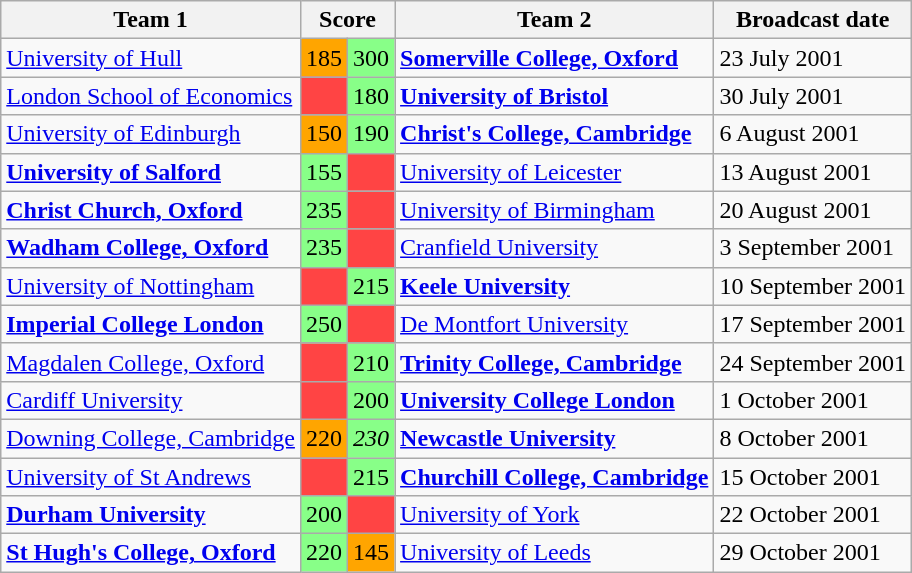<table class="wikitable" border="1">
<tr>
<th>Team 1</th>
<th colspan=2>Score</th>
<th>Team 2</th>
<th>Broadcast date</th>
</tr>
<tr>
<td><a href='#'>University of Hull</a></td>
<td style="background:orange">185</td>
<td style="background:#88ff88">300</td>
<td><strong><a href='#'>Somerville College, Oxford</a></strong></td>
<td>23 July 2001</td>
</tr>
<tr>
<td><a href='#'>London School of Economics</a></td>
<td style="background:#ff4444"></td>
<td style="background:#88ff88">180</td>
<td><strong><a href='#'>University of Bristol</a></strong></td>
<td>30 July 2001</td>
</tr>
<tr>
<td><a href='#'>University of Edinburgh</a></td>
<td style="background:orange">150</td>
<td style="background:#88ff88">190</td>
<td><strong><a href='#'>Christ's College, Cambridge</a></strong></td>
<td>6 August 2001</td>
</tr>
<tr>
<td><strong><a href='#'>University of Salford</a></strong></td>
<td style="background:#88ff88">155</td>
<td style="background:#ff4444"></td>
<td><a href='#'>University of Leicester</a></td>
<td>13 August 2001</td>
</tr>
<tr>
<td><strong><a href='#'>Christ Church, Oxford</a></strong></td>
<td style="background:#88ff88">235</td>
<td style="background:#ff4444"></td>
<td><a href='#'>University of Birmingham</a></td>
<td>20 August 2001</td>
</tr>
<tr>
<td><strong><a href='#'>Wadham College, Oxford</a></strong></td>
<td style="background:#88ff88">235</td>
<td style="background:#ff4444"></td>
<td><a href='#'>Cranfield University</a></td>
<td>3 September 2001</td>
</tr>
<tr>
<td><a href='#'>University of Nottingham</a></td>
<td style="background:#ff4444"></td>
<td style="background:#88ff88">215</td>
<td><strong><a href='#'>Keele University</a></strong></td>
<td>10 September 2001</td>
</tr>
<tr>
<td><strong><a href='#'>Imperial College London</a></strong></td>
<td style="background:#88ff88">250</td>
<td style="background:#ff4444"></td>
<td><a href='#'>De Montfort University</a></td>
<td>17 September 2001</td>
</tr>
<tr>
<td><a href='#'>Magdalen College, Oxford</a></td>
<td style="background:#ff4444"></td>
<td style="background:#88ff88">210</td>
<td><strong><a href='#'>Trinity College, Cambridge</a></strong></td>
<td>24 September 2001</td>
</tr>
<tr>
<td><a href='#'>Cardiff University</a></td>
<td style="background:#ff4444"></td>
<td style="background:#88ff88">200</td>
<td><strong><a href='#'>University College London</a></strong></td>
<td>1 October 2001</td>
</tr>
<tr>
<td><a href='#'>Downing College, Cambridge</a></td>
<td style="background:orange">220</td>
<td style="background:#88ff88"><em>230</em></td>
<td><strong><a href='#'>Newcastle University</a></strong></td>
<td>8 October 2001</td>
</tr>
<tr>
<td><a href='#'>University of St Andrews</a></td>
<td style="background:#ff4444"></td>
<td style="background:#88ff88">215</td>
<td><strong><a href='#'>Churchill College, Cambridge</a></strong></td>
<td>15 October 2001</td>
</tr>
<tr>
<td><strong><a href='#'>Durham University</a></strong></td>
<td style="background:#88ff88">200</td>
<td style="background:#ff4444"></td>
<td><a href='#'>University of York</a></td>
<td>22 October 2001</td>
</tr>
<tr>
<td><strong><a href='#'>St Hugh's College, Oxford</a></strong></td>
<td style="background:#88ff88">220</td>
<td style="background:orange">145</td>
<td><a href='#'>University of Leeds</a></td>
<td>29 October 2001</td>
</tr>
</table>
